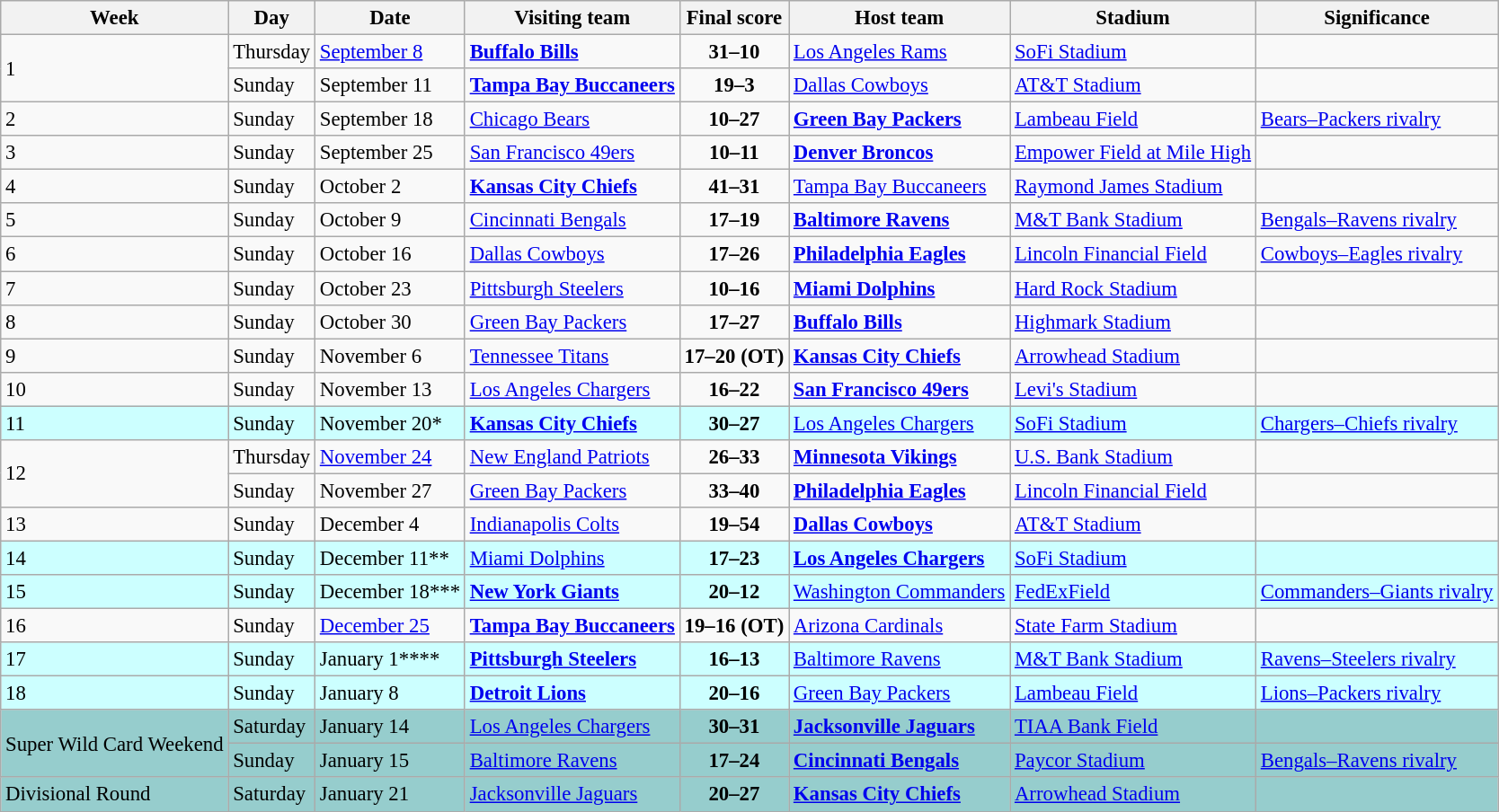<table class="wikitable" style="font-size: 95%;">
<tr>
<th>Week</th>
<th>Day</th>
<th>Date</th>
<th>Visiting team</th>
<th>Final score</th>
<th>Host team</th>
<th>Stadium</th>
<th>Significance</th>
</tr>
<tr>
<td rowspan="2">1</td>
<td>Thursday</td>
<td><a href='#'>September 8</a></td>
<td><a href='#'><strong>Buffalo Bills</strong></a></td>
<td align="center"><strong>31–10</strong></td>
<td><a href='#'>Los Angeles Rams</a></td>
<td><a href='#'>SoFi Stadium</a></td>
<td></td>
</tr>
<tr>
<td>Sunday</td>
<td>September 11</td>
<td><a href='#'><strong>Tampa Bay Buccaneers</strong></a></td>
<td align="center"><strong>19–3</strong></td>
<td><a href='#'>Dallas Cowboys</a></td>
<td><a href='#'>AT&T Stadium</a></td>
<td></td>
</tr>
<tr>
<td>2</td>
<td>Sunday</td>
<td>September 18</td>
<td><a href='#'>Chicago Bears</a></td>
<td align="center"><strong>10–27</strong></td>
<td><a href='#'><strong>Green Bay Packers</strong></a></td>
<td><a href='#'>Lambeau Field</a></td>
<td><a href='#'>Bears–Packers rivalry</a></td>
</tr>
<tr>
<td>3</td>
<td>Sunday</td>
<td>September 25</td>
<td><a href='#'>San Francisco 49ers</a></td>
<td align="center"><strong>10–11</strong></td>
<td><a href='#'><strong>Denver Broncos</strong></a></td>
<td><a href='#'>Empower Field at Mile High</a></td>
<td></td>
</tr>
<tr>
<td>4</td>
<td>Sunday</td>
<td>October 2</td>
<td><a href='#'><strong>Kansas City Chiefs</strong></a></td>
<td align="center"><strong>41–31</strong></td>
<td><a href='#'>Tampa Bay Buccaneers</a></td>
<td><a href='#'>Raymond James Stadium</a></td>
<td></td>
</tr>
<tr>
<td>5</td>
<td>Sunday</td>
<td>October 9</td>
<td><a href='#'>Cincinnati Bengals</a></td>
<td align="center"><strong>17–19</strong></td>
<td><a href='#'><strong>Baltimore Ravens</strong></a></td>
<td><a href='#'>M&T Bank Stadium</a></td>
<td><a href='#'>Bengals–Ravens rivalry</a></td>
</tr>
<tr>
<td>6</td>
<td>Sunday</td>
<td>October 16</td>
<td><a href='#'>Dallas Cowboys</a></td>
<td align="center"><strong>17–26</strong></td>
<td><a href='#'><strong>Philadelphia Eagles</strong></a></td>
<td><a href='#'>Lincoln Financial Field</a></td>
<td><a href='#'>Cowboys–Eagles rivalry</a></td>
</tr>
<tr>
<td>7</td>
<td>Sunday</td>
<td>October 23</td>
<td><a href='#'>Pittsburgh Steelers</a></td>
<td align="center"><strong>10–16</strong></td>
<td><a href='#'><strong>Miami Dolphins</strong></a></td>
<td><a href='#'>Hard Rock Stadium</a></td>
<td></td>
</tr>
<tr>
<td>8</td>
<td>Sunday</td>
<td>October 30</td>
<td><a href='#'>Green Bay Packers</a></td>
<td align="center"><strong>17–27</strong></td>
<td><a href='#'><strong>Buffalo Bills</strong></a></td>
<td><a href='#'>Highmark Stadium</a></td>
<td></td>
</tr>
<tr>
<td>9</td>
<td>Sunday</td>
<td>November 6</td>
<td><a href='#'>Tennessee Titans</a></td>
<td align="center"><strong>17–20</strong> <strong>(OT)</strong></td>
<td><a href='#'><strong>Kansas City Chiefs</strong></a></td>
<td><a href='#'>Arrowhead Stadium</a></td>
<td></td>
</tr>
<tr>
<td>10</td>
<td>Sunday</td>
<td>November 13</td>
<td><a href='#'>Los Angeles Chargers</a></td>
<td align="center"><strong>16–22</strong></td>
<td><a href='#'><strong>San Francisco 49ers</strong></a></td>
<td><a href='#'>Levi's Stadium</a></td>
<td></td>
</tr>
<tr bgcolor="#ccffff">
<td>11</td>
<td>Sunday</td>
<td>November 20*</td>
<td><a href='#'><strong>Kansas City Chiefs</strong></a></td>
<td align="center"><strong>30–27</strong></td>
<td><a href='#'>Los Angeles Chargers</a></td>
<td><a href='#'>SoFi Stadium</a></td>
<td><a href='#'>Chargers–Chiefs rivalry</a></td>
</tr>
<tr>
<td rowspan="2">12</td>
<td>Thursday</td>
<td><a href='#'>November 24</a></td>
<td><a href='#'>New England Patriots</a></td>
<td align="center"><strong>26–33</strong></td>
<td><a href='#'><strong>Minnesota Vikings</strong></a></td>
<td><a href='#'>U.S. Bank Stadium</a></td>
<td></td>
</tr>
<tr>
<td>Sunday</td>
<td>November 27</td>
<td><a href='#'>Green Bay Packers</a></td>
<td align="center"><strong>33–40</strong></td>
<td><a href='#'><strong>Philadelphia Eagles</strong></a></td>
<td><a href='#'>Lincoln Financial Field</a></td>
<td></td>
</tr>
<tr>
<td>13</td>
<td>Sunday</td>
<td>December 4</td>
<td><a href='#'>Indianapolis Colts</a></td>
<td align="center"><strong>19–54</strong></td>
<td><a href='#'><strong>Dallas Cowboys</strong></a></td>
<td><a href='#'>AT&T Stadium</a></td>
<td></td>
</tr>
<tr bgcolor="#ccffff">
<td>14</td>
<td>Sunday</td>
<td>December 11**</td>
<td><a href='#'>Miami Dolphins</a></td>
<td align="center"><strong>17–23</strong></td>
<td><a href='#'><strong>Los Angeles Chargers</strong></a></td>
<td><a href='#'>SoFi Stadium</a></td>
<td></td>
</tr>
<tr bgcolor="#ccffff">
<td>15</td>
<td>Sunday</td>
<td>December 18***</td>
<td><a href='#'><strong>New York Giants</strong></a></td>
<td align="center"><strong>20–12</strong></td>
<td><a href='#'>Washington Commanders</a></td>
<td><a href='#'>FedExField</a></td>
<td><a href='#'>Commanders–Giants rivalry</a></td>
</tr>
<tr>
<td>16</td>
<td>Sunday</td>
<td><a href='#'>December 25</a></td>
<td><a href='#'><strong>Tampa Bay Buccaneers</strong></a></td>
<td align="center"><strong>19–16</strong> <strong>(OT)</strong></td>
<td><a href='#'>Arizona Cardinals</a></td>
<td><a href='#'>State Farm Stadium</a></td>
<td></td>
</tr>
<tr bgcolor="#ccffff">
<td>17</td>
<td>Sunday</td>
<td>January 1****</td>
<td><a href='#'><strong>Pittsburgh Steelers</strong></a></td>
<td align="center"><strong>16–13</strong></td>
<td><a href='#'>Baltimore Ravens</a></td>
<td><a href='#'>M&T Bank Stadium</a></td>
<td><a href='#'>Ravens–Steelers rivalry</a></td>
</tr>
<tr bgcolor="#ccffff">
<td>18</td>
<td>Sunday</td>
<td>January 8</td>
<td><a href='#'><strong>Detroit Lions</strong></a></td>
<td align="center"><strong>20–16</strong></td>
<td><a href='#'>Green Bay Packers</a></td>
<td><a href='#'>Lambeau Field</a></td>
<td><a href='#'>Lions–Packers rivalry</a></td>
</tr>
<tr bgcolor="96cdcd">
<td rowspan="2">Super Wild Card Weekend</td>
<td>Saturday</td>
<td>January 14</td>
<td><a href='#'>Los Angeles Chargers</a></td>
<td align="center"><strong>30–31</strong></td>
<td><a href='#'><strong>Jacksonville Jaguars</strong></a></td>
<td><a href='#'>TIAA Bank Field</a></td>
<td></td>
</tr>
<tr bgcolor="96cdcd">
<td>Sunday</td>
<td>January 15</td>
<td><a href='#'>Baltimore Ravens</a></td>
<td align="center"><strong>17–24</strong></td>
<td><a href='#'><strong>Cincinnati Bengals</strong></a></td>
<td><a href='#'>Paycor Stadium</a></td>
<td><a href='#'>Bengals–Ravens rivalry</a></td>
</tr>
<tr bgcolor="96cdcd">
<td>Divisional Round</td>
<td>Saturday</td>
<td>January 21</td>
<td><a href='#'>Jacksonville Jaguars</a></td>
<td align="center"><strong>20–27</strong></td>
<td><a href='#'><strong>Kansas City Chiefs</strong></a></td>
<td><a href='#'>Arrowhead Stadium</a></td>
<td></td>
</tr>
</table>
